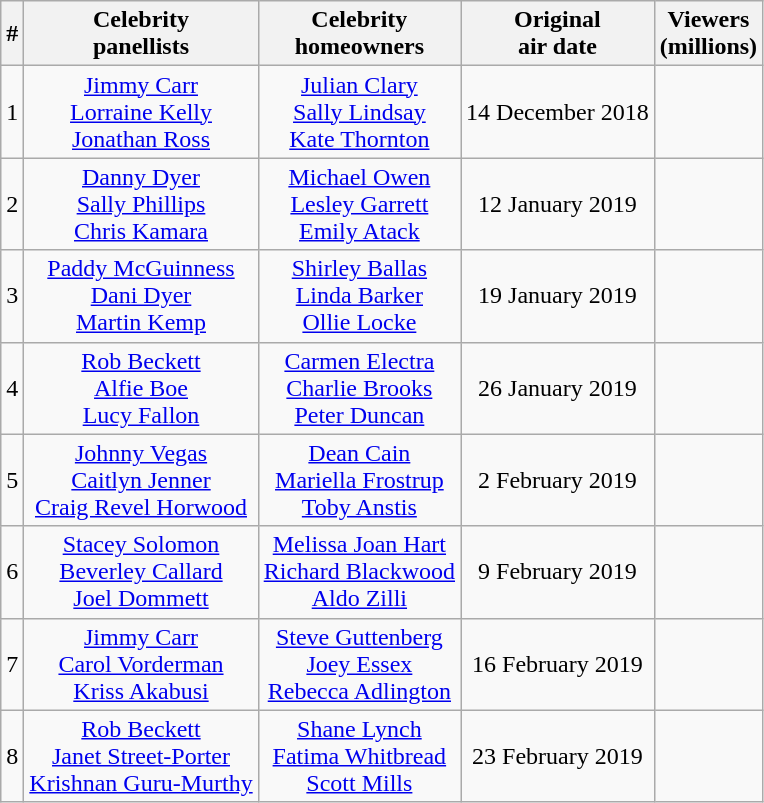<table class="wikitable" style="text-align:center">
<tr>
<th>#</th>
<th>Celebrity<br>panellists</th>
<th>Celebrity<br>homeowners</th>
<th>Original<br>air date</th>
<th>Viewers<br>(millions)</th>
</tr>
<tr>
<td>1</td>
<td><a href='#'>Jimmy Carr</a><br><a href='#'>Lorraine Kelly</a><br><a href='#'>Jonathan Ross</a></td>
<td><a href='#'>Julian Clary</a><br><a href='#'>Sally Lindsay</a><br><a href='#'>Kate Thornton</a></td>
<td>14 December 2018</td>
<td></td>
</tr>
<tr>
<td>2</td>
<td><a href='#'>Danny Dyer</a><br><a href='#'>Sally Phillips</a><br><a href='#'>Chris Kamara</a></td>
<td><a href='#'>Michael Owen</a><br><a href='#'>Lesley Garrett</a><br><a href='#'>Emily Atack</a></td>
<td>12 January 2019</td>
<td></td>
</tr>
<tr>
<td>3</td>
<td><a href='#'>Paddy McGuinness</a><br><a href='#'>Dani Dyer</a><br><a href='#'>Martin Kemp</a></td>
<td><a href='#'>Shirley Ballas</a><br><a href='#'>Linda Barker</a><br><a href='#'>Ollie Locke</a></td>
<td>19 January 2019</td>
<td></td>
</tr>
<tr>
<td>4</td>
<td><a href='#'>Rob Beckett</a><br><a href='#'>Alfie Boe</a><br><a href='#'>Lucy Fallon</a></td>
<td><a href='#'>Carmen Electra</a><br><a href='#'>Charlie Brooks</a><br><a href='#'>Peter Duncan</a></td>
<td>26 January 2019</td>
<td></td>
</tr>
<tr>
<td>5</td>
<td><a href='#'>Johnny Vegas</a><br><a href='#'>Caitlyn Jenner</a><br><a href='#'>Craig Revel Horwood</a></td>
<td><a href='#'>Dean Cain</a><br><a href='#'>Mariella Frostrup</a><br><a href='#'>Toby Anstis</a></td>
<td>2 February 2019</td>
<td></td>
</tr>
<tr>
<td>6</td>
<td><a href='#'>Stacey Solomon</a><br><a href='#'>Beverley Callard</a><br><a href='#'>Joel Dommett</a></td>
<td><a href='#'>Melissa Joan Hart</a><br><a href='#'>Richard Blackwood</a><br><a href='#'>Aldo Zilli</a></td>
<td>9 February 2019</td>
<td></td>
</tr>
<tr>
<td>7</td>
<td><a href='#'>Jimmy Carr</a><br><a href='#'>Carol Vorderman</a><br><a href='#'>Kriss Akabusi</a></td>
<td><a href='#'>Steve Guttenberg</a><br><a href='#'>Joey Essex</a><br><a href='#'>Rebecca Adlington</a></td>
<td>16 February 2019</td>
<td></td>
</tr>
<tr>
<td>8</td>
<td><a href='#'>Rob Beckett</a><br><a href='#'>Janet Street-Porter</a><br><a href='#'>Krishnan Guru-Murthy</a></td>
<td><a href='#'>Shane Lynch</a><br><a href='#'>Fatima Whitbread</a><br><a href='#'>Scott Mills</a></td>
<td>23 February 2019</td>
<td></td>
</tr>
</table>
